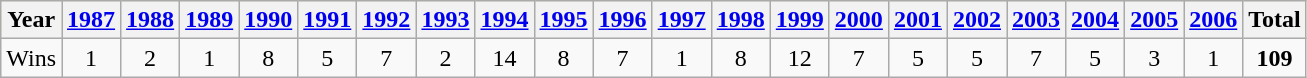<table class="wikitable">
<tr style="background:#ffc;">
<th scope="col">Year</th>
<th scope="col"><a href='#'>1987</a></th>
<th scope="col"><a href='#'>1988</a></th>
<th scope="col"><a href='#'>1989</a></th>
<th scope="col"><a href='#'>1990</a></th>
<th scope="col"><a href='#'>1991</a></th>
<th scope="col"><a href='#'>1992</a></th>
<th scope="col"><a href='#'>1993</a></th>
<th scope="col"><a href='#'>1994</a></th>
<th scope="col"><a href='#'>1995</a></th>
<th scope="col"><a href='#'>1996</a></th>
<th scope="col"><a href='#'>1997</a></th>
<th scope="col"><a href='#'>1998</a></th>
<th scope="col"><a href='#'>1999</a></th>
<th scope="col"><a href='#'>2000</a></th>
<th scope="col"><a href='#'>2001</a></th>
<th scope="col"><a href='#'>2002</a></th>
<th scope="col"><a href='#'>2003</a></th>
<th scope="col"><a href='#'>2004</a></th>
<th scope="col"><a href='#'>2005</a></th>
<th scope="col"><a href='#'>2006</a></th>
<th scope="col">Total</th>
</tr>
<tr align=center>
<td>Wins</td>
<td>1</td>
<td>2</td>
<td>1</td>
<td>8</td>
<td>5</td>
<td>7</td>
<td>2</td>
<td>14</td>
<td>8</td>
<td>7</td>
<td>1</td>
<td>8</td>
<td>12</td>
<td>7</td>
<td>5</td>
<td>5</td>
<td>7</td>
<td>5</td>
<td>3</td>
<td>1</td>
<td><strong>109</strong></td>
</tr>
</table>
